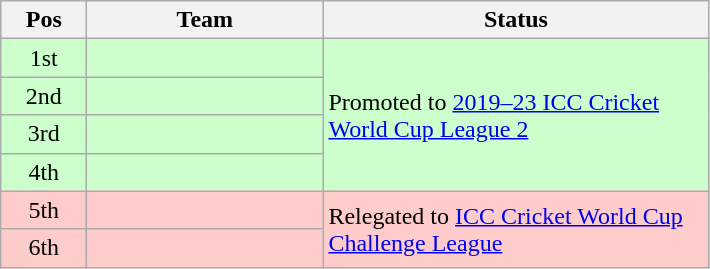<table class="wikitable">
<tr>
<th width=50>Pos</th>
<th width=150>Team</th>
<th width=250>Status</th>
</tr>
<tr style="background:#cfc">
<td align="center">1st</td>
<td></td>
<td rowspan=4>Promoted to <a href='#'>2019–23 ICC Cricket World Cup League 2</a></td>
</tr>
<tr style="background:#cfc">
<td align="center">2nd</td>
<td></td>
</tr>
<tr style="background:#cfc">
<td align="center">3rd</td>
<td></td>
</tr>
<tr style="background:#cfc">
<td align="center">4th</td>
<td></td>
</tr>
<tr style="background:#fcc">
<td align="center">5th</td>
<td></td>
<td rowspan=2>Relegated to <a href='#'>ICC Cricket World Cup Challenge League</a></td>
</tr>
<tr style="background:#fcc">
<td align="center">6th</td>
<td></td>
</tr>
</table>
